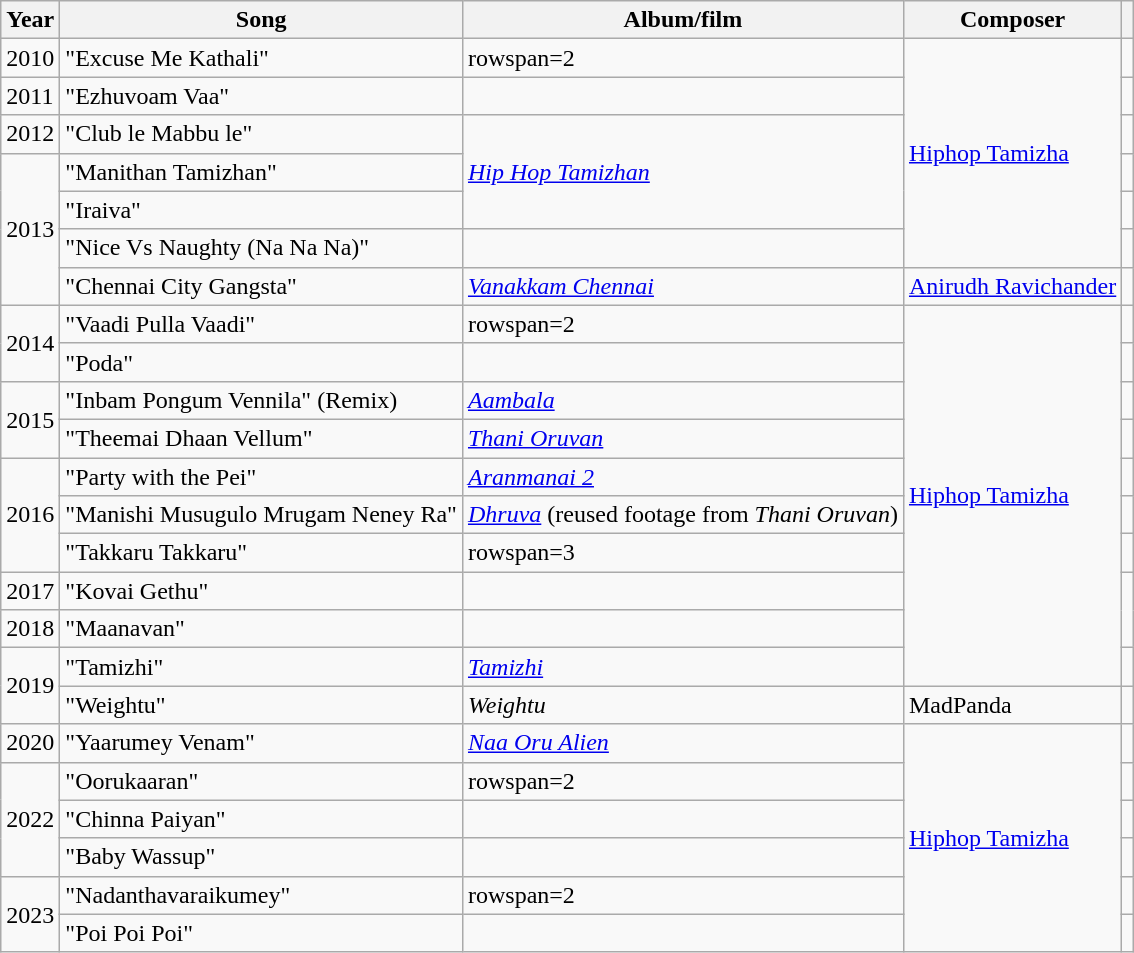<table class="wikitable sortable">
<tr>
<th>Year</th>
<th>Song</th>
<th>Album/film</th>
<th>Composer</th>
<th></th>
</tr>
<tr>
<td>2010</td>
<td>"Excuse Me Kathali"</td>
<td>rowspan=2 </td>
<td rowspan=6><a href='#'>Hiphop Tamizha</a></td>
<td></td>
</tr>
<tr>
<td>2011</td>
<td>"Ezhuvoam Vaa"</td>
<td></td>
</tr>
<tr>
<td>2012</td>
<td>"Club le Mabbu le"</td>
<td rowspan=3><em><a href='#'>Hip Hop Tamizhan</a></em></td>
<td></td>
</tr>
<tr>
<td rowspan=4>2013</td>
<td>"Manithan Tamizhan"</td>
<td></td>
</tr>
<tr>
<td>"Iraiva"</td>
<td></td>
</tr>
<tr>
<td>"Nice Vs Naughty (Na Na Na)"</td>
<td></td>
<td></td>
</tr>
<tr>
<td>"Chennai City Gangsta"</td>
<td><em><a href='#'>Vanakkam Chennai</a></em></td>
<td><a href='#'>Anirudh Ravichander</a></td>
<td></td>
</tr>
<tr>
<td rowspan=2>2014</td>
<td>"Vaadi Pulla Vaadi"</td>
<td>rowspan=2 </td>
<td rowspan="10"><a href='#'>Hiphop Tamizha</a></td>
<td></td>
</tr>
<tr>
<td>"Poda"</td>
<td></td>
</tr>
<tr>
<td rowspan=2>2015</td>
<td>"Inbam Pongum Vennila" (Remix)</td>
<td><em><a href='#'>Aambala</a></em></td>
<td></td>
</tr>
<tr>
<td>"Theemai Dhaan Vellum"</td>
<td><em><a href='#'>Thani Oruvan</a></em></td>
<td></td>
</tr>
<tr>
<td rowspan=3>2016</td>
<td>"Party with the Pei"</td>
<td><em><a href='#'>Aranmanai 2</a></em></td>
<td></td>
</tr>
<tr>
<td>"Manishi Musugulo Mrugam Neney Ra"</td>
<td><em><a href='#'>Dhruva</a></em> (reused footage from <em>Thani Oruvan</em>)</td>
<td></td>
</tr>
<tr>
<td>"Takkaru Takkaru"</td>
<td>rowspan=3 </td>
<td></td>
</tr>
<tr>
<td>2017</td>
<td>"Kovai Gethu"</td>
<td></td>
</tr>
<tr>
<td>2018</td>
<td>"Maanavan"</td>
<td></td>
</tr>
<tr>
<td rowspan=2>2019</td>
<td>"Tamizhi"</td>
<td><em><a href='#'>Tamizhi</a></em></td>
<td></td>
</tr>
<tr>
<td>"Weightu"</td>
<td><em>Weightu</em></td>
<td>MadPanda</td>
<td></td>
</tr>
<tr>
<td>2020</td>
<td>"Yaarumey Venam"</td>
<td><em><a href='#'>Naa Oru Alien</a></em></td>
<td rowspan="10"><a href='#'>Hiphop Tamizha</a></td>
<td></td>
</tr>
<tr>
<td rowspan=3>2022</td>
<td>"Oorukaaran"</td>
<td>rowspan=2 </td>
<td></td>
</tr>
<tr>
<td>"Chinna Paiyan"</td>
<td></td>
</tr>
<tr>
<td>"Baby Wassup"</td>
<td></td>
<td></td>
</tr>
<tr>
<td rowspan=2>2023</td>
<td>"Nadanthavaraikumey"</td>
<td>rowspan=2 </td>
<td></td>
</tr>
<tr>
<td>"Poi Poi Poi"</td>
<td></td>
</tr>
</table>
